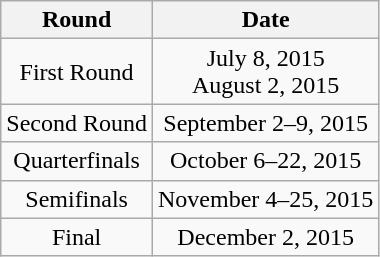<table class="wikitable" style="text-align: center">
<tr>
<th>Round</th>
<th>Date</th>
</tr>
<tr>
<td>First Round</td>
<td>July 8, 2015<br>August 2, 2015</td>
</tr>
<tr>
<td>Second Round</td>
<td>September 2–9, 2015</td>
</tr>
<tr>
<td>Quarterfinals</td>
<td>October 6–22, 2015</td>
</tr>
<tr>
<td>Semifinals</td>
<td>November 4–25, 2015</td>
</tr>
<tr>
<td>Final</td>
<td>December 2, 2015</td>
</tr>
</table>
